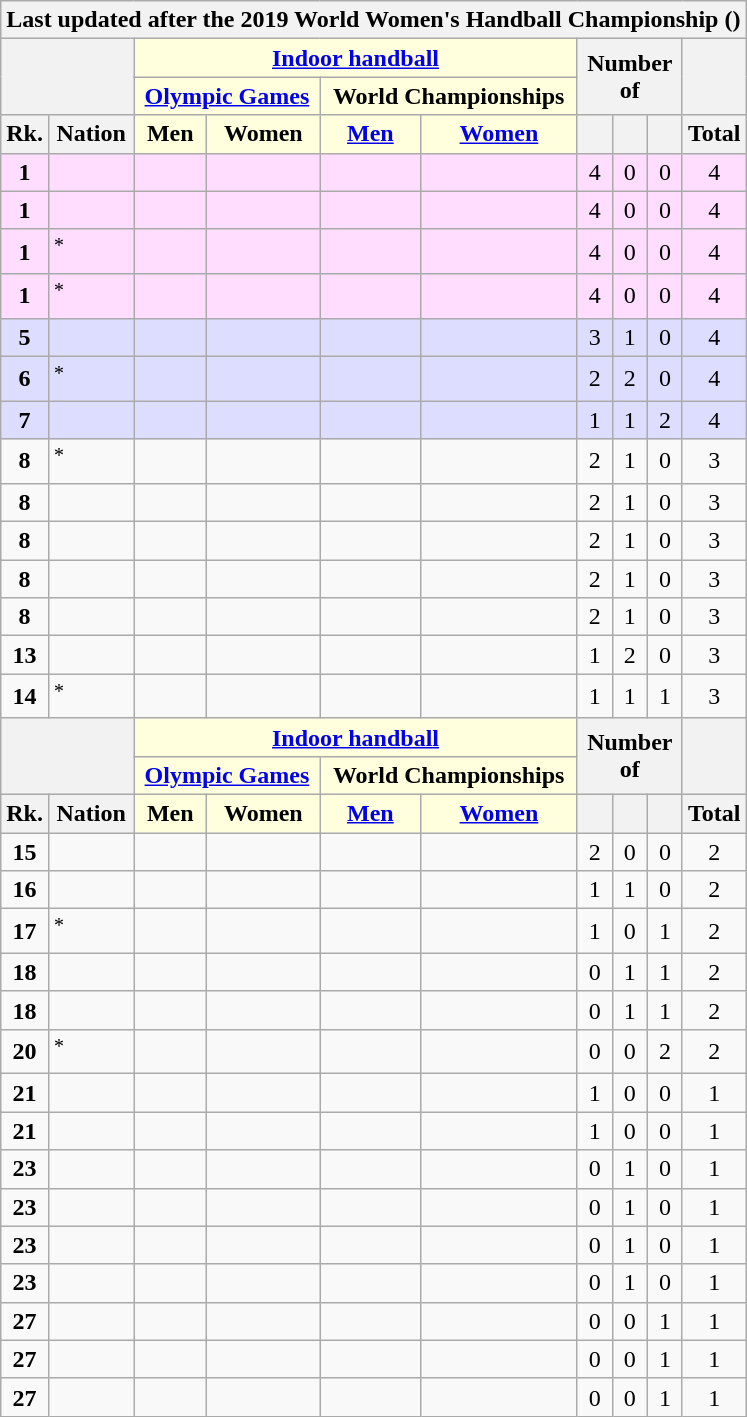<table class="wikitable" style="margin-top: 0em; text-align: center; font-size: 100%;">
<tr>
<th colspan="10">Last updated after the 2019 World Women's Handball Championship ()</th>
</tr>
<tr>
<th rowspan="2" colspan="2"></th>
<th colspan="4" style="background: #ffd;"><a href='#'>Indoor handball</a></th>
<th rowspan="2" colspan="3">Number of</th>
<th rowspan="2"></th>
</tr>
<tr>
<th colspan="2" style="background: #ffd;"><a href='#'>Olympic Games</a></th>
<th colspan="2" style="background: #ffd;">World Championships</th>
</tr>
<tr>
<th style="width: 1em;">Rk.</th>
<th>Nation</th>
<th style="background: #ffd;">Men</th>
<th style="background: #ffd;">Women</th>
<th style="background: #ffd;"><a href='#'>Men</a></th>
<th style="background: #ffd;"><a href='#'>Women</a></th>
<th style="width: 1em;"></th>
<th style="width: 1em;"></th>
<th style="width: 1em;"></th>
<th style="width: 1em;">Total</th>
</tr>
<tr style="background: #fdf;">
<td><strong>1</strong></td>
<td style="text-align: left;"></td>
<td></td>
<td></td>
<td></td>
<td></td>
<td>4</td>
<td>0</td>
<td>0</td>
<td>4</td>
</tr>
<tr style="background: #fdf;">
<td><strong>1</strong></td>
<td style="text-align: left;"></td>
<td></td>
<td></td>
<td></td>
<td></td>
<td>4</td>
<td>0</td>
<td>0</td>
<td>4</td>
</tr>
<tr style="background: #fdf;">
<td><strong>1</strong></td>
<td style="text-align: left;"><em></em><sup>*</sup></td>
<td></td>
<td></td>
<td></td>
<td></td>
<td>4</td>
<td>0</td>
<td>0</td>
<td>4</td>
</tr>
<tr style="background: #fdf;">
<td><strong>1</strong></td>
<td style="text-align: left;"><em></em><sup>*</sup></td>
<td></td>
<td></td>
<td></td>
<td></td>
<td>4</td>
<td>0</td>
<td>0</td>
<td>4</td>
</tr>
<tr style="background: #ddf;">
<td><strong>5</strong></td>
<td style="text-align: left;"></td>
<td></td>
<td></td>
<td></td>
<td></td>
<td>3</td>
<td>1</td>
<td>0</td>
<td>4</td>
</tr>
<tr style="background: #ddf;">
<td><strong>6</strong></td>
<td style="text-align: left;"><em></em><sup>*</sup></td>
<td></td>
<td></td>
<td></td>
<td></td>
<td>2</td>
<td>2</td>
<td>0</td>
<td>4</td>
</tr>
<tr style="background: #ddf;">
<td><strong>7</strong></td>
<td style="text-align: left;"></td>
<td></td>
<td></td>
<td></td>
<td></td>
<td>1</td>
<td>1</td>
<td>2</td>
<td>4</td>
</tr>
<tr>
<td><strong>8</strong></td>
<td style="text-align: left;"><em></em><sup>*</sup></td>
<td></td>
<td></td>
<td></td>
<td></td>
<td>2</td>
<td>1</td>
<td>0</td>
<td>3</td>
</tr>
<tr>
<td><strong>8</strong></td>
<td style="text-align: left;"></td>
<td></td>
<td></td>
<td></td>
<td></td>
<td>2</td>
<td>1</td>
<td>0</td>
<td>3</td>
</tr>
<tr>
<td><strong>8</strong></td>
<td style="text-align: left;"></td>
<td></td>
<td></td>
<td></td>
<td></td>
<td>2</td>
<td>1</td>
<td>0</td>
<td>3</td>
</tr>
<tr>
<td><strong>8</strong></td>
<td style="text-align: left;"></td>
<td></td>
<td></td>
<td></td>
<td></td>
<td>2</td>
<td>1</td>
<td>0</td>
<td>3</td>
</tr>
<tr>
<td><strong>8</strong></td>
<td style="text-align: left;"></td>
<td></td>
<td></td>
<td></td>
<td></td>
<td>2</td>
<td>1</td>
<td>0</td>
<td>3</td>
</tr>
<tr>
<td><strong>13</strong></td>
<td style="text-align: left;"></td>
<td></td>
<td></td>
<td></td>
<td></td>
<td>1</td>
<td>2</td>
<td>0</td>
<td>3</td>
</tr>
<tr>
<td><strong>14</strong></td>
<td style="text-align: left;"><em></em><sup>*</sup></td>
<td></td>
<td></td>
<td></td>
<td></td>
<td>1</td>
<td>1</td>
<td>1</td>
<td>3</td>
</tr>
<tr>
<th rowspan="2" colspan="2"></th>
<th colspan="4" style="background: #ffd;"><a href='#'>Indoor handball</a></th>
<th rowspan="2" colspan="3">Number of</th>
<th rowspan="2"></th>
</tr>
<tr>
<th colspan="2" style="background: #ffd;"><a href='#'>Olympic Games</a></th>
<th colspan="2" style="background: #ffd;">World Championships</th>
</tr>
<tr>
<th style="width: 1em;">Rk.</th>
<th>Nation</th>
<th style="background: #ffd;">Men</th>
<th style="background: #ffd;">Women</th>
<th style="background: #ffd;"><a href='#'>Men</a></th>
<th style="background: #ffd;"><a href='#'>Women</a></th>
<th style="width: 1em;"></th>
<th style="width: 1em;"></th>
<th style="width: 1em;"></th>
<th style="width: 1em;">Total</th>
</tr>
<tr>
<td><strong>15</strong></td>
<td style="text-align: left;"></td>
<td></td>
<td></td>
<td></td>
<td></td>
<td>2</td>
<td>0</td>
<td>0</td>
<td>2</td>
</tr>
<tr>
<td><strong>16</strong></td>
<td style="text-align: left;"></td>
<td></td>
<td></td>
<td></td>
<td></td>
<td>1</td>
<td>1</td>
<td>0</td>
<td>2</td>
</tr>
<tr>
<td><strong>17</strong></td>
<td style="text-align: left;"><em></em><sup>*</sup></td>
<td></td>
<td></td>
<td></td>
<td></td>
<td>1</td>
<td>0</td>
<td>1</td>
<td>2</td>
</tr>
<tr>
<td><strong>18</strong></td>
<td style="text-align: left;"></td>
<td></td>
<td></td>
<td></td>
<td></td>
<td>0</td>
<td>1</td>
<td>1</td>
<td>2</td>
</tr>
<tr>
<td><strong>18</strong></td>
<td style="text-align: left;"></td>
<td></td>
<td></td>
<td></td>
<td></td>
<td>0</td>
<td>1</td>
<td>1</td>
<td>2</td>
</tr>
<tr>
<td><strong>20</strong></td>
<td style="text-align: left;"><em></em><sup>*</sup></td>
<td></td>
<td></td>
<td></td>
<td></td>
<td>0</td>
<td>0</td>
<td>2</td>
<td>2</td>
</tr>
<tr>
<td><strong>21</strong></td>
<td style="text-align: left;"></td>
<td></td>
<td></td>
<td></td>
<td></td>
<td>1</td>
<td>0</td>
<td>0</td>
<td>1</td>
</tr>
<tr>
<td><strong>21</strong></td>
<td style="text-align: left;"></td>
<td></td>
<td></td>
<td></td>
<td></td>
<td>1</td>
<td>0</td>
<td>0</td>
<td>1</td>
</tr>
<tr>
<td><strong>23</strong></td>
<td style="text-align: left;"></td>
<td></td>
<td></td>
<td></td>
<td></td>
<td>0</td>
<td>1</td>
<td>0</td>
<td>1</td>
</tr>
<tr>
<td><strong>23</strong></td>
<td style="text-align: left;"></td>
<td></td>
<td></td>
<td></td>
<td></td>
<td>0</td>
<td>1</td>
<td>0</td>
<td>1</td>
</tr>
<tr>
<td><strong>23</strong></td>
<td style="text-align: left;"></td>
<td></td>
<td></td>
<td></td>
<td></td>
<td>0</td>
<td>1</td>
<td>0</td>
<td>1</td>
</tr>
<tr>
<td><strong>23</strong></td>
<td style="text-align: left;"></td>
<td></td>
<td></td>
<td></td>
<td></td>
<td>0</td>
<td>1</td>
<td>0</td>
<td>1</td>
</tr>
<tr>
<td><strong>27</strong></td>
<td style="text-align: left;"></td>
<td></td>
<td></td>
<td></td>
<td></td>
<td>0</td>
<td>0</td>
<td>1</td>
<td>1</td>
</tr>
<tr>
<td><strong>27</strong></td>
<td style="text-align: left;"></td>
<td></td>
<td></td>
<td></td>
<td></td>
<td>0</td>
<td>0</td>
<td>1</td>
<td>1</td>
</tr>
<tr>
<td><strong>27</strong></td>
<td style="text-align: left;"></td>
<td></td>
<td></td>
<td></td>
<td></td>
<td>0</td>
<td>0</td>
<td>1</td>
<td>1</td>
</tr>
</table>
